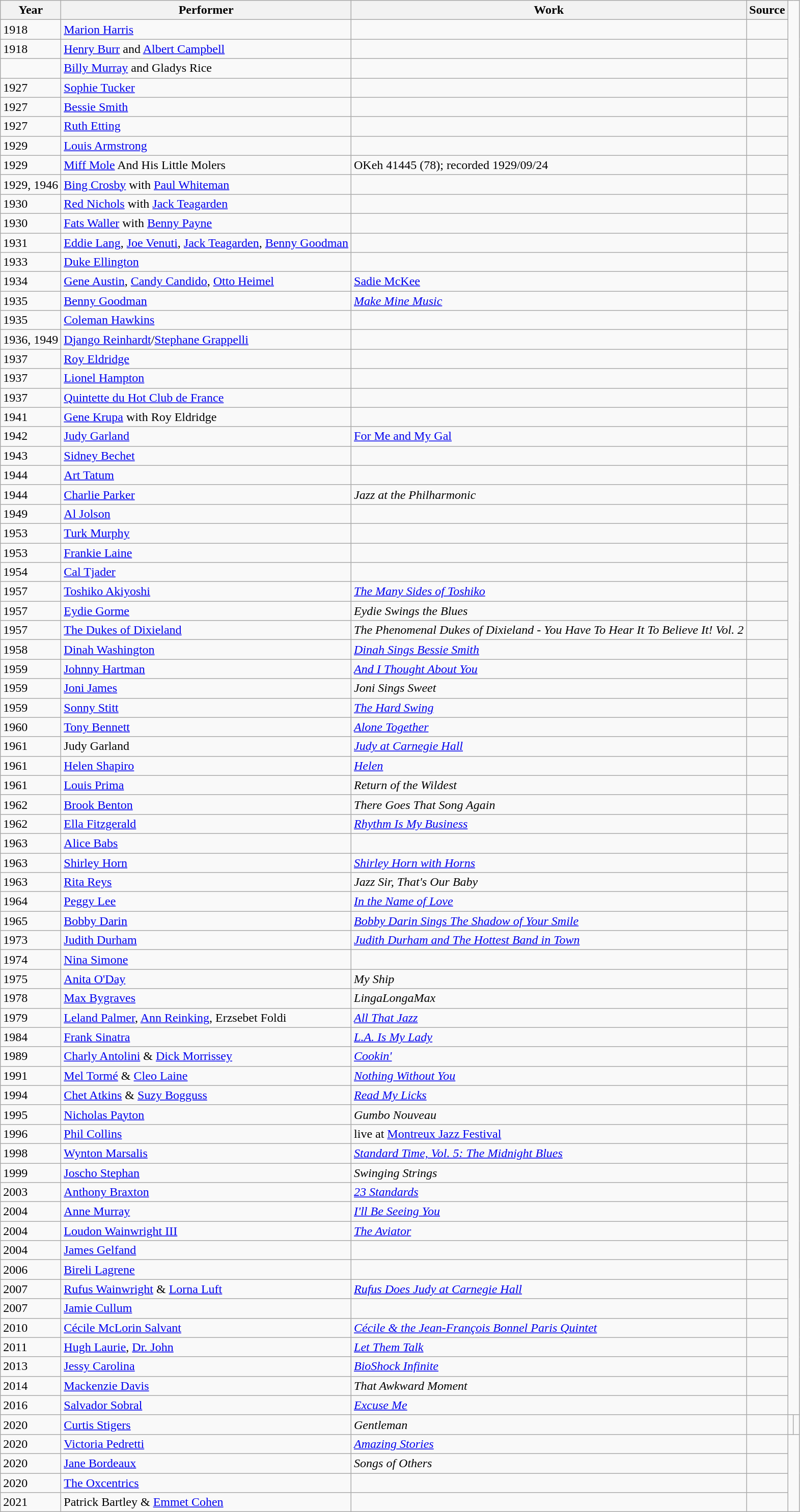<table class="wikitable sortable">
<tr>
<th>Year</th>
<th>Performer</th>
<th>Work</th>
<th>Source</th>
</tr>
<tr>
<td>1918</td>
<td><a href='#'>Marion Harris</a></td>
<td></td>
<td></td>
</tr>
<tr>
<td>1918</td>
<td><a href='#'>Henry Burr</a> and <a href='#'>Albert Campbell</a></td>
<td></td>
<td></td>
</tr>
<tr>
<td></td>
<td><a href='#'>Billy Murray</a> and Gladys Rice</td>
<td></td>
<td></td>
</tr>
<tr>
<td>1927</td>
<td><a href='#'>Sophie Tucker</a></td>
<td></td>
<td></td>
</tr>
<tr>
<td>1927</td>
<td><a href='#'>Bessie Smith</a></td>
<td></td>
<td></td>
</tr>
<tr>
<td>1927</td>
<td><a href='#'>Ruth Etting</a></td>
<td></td>
<td></td>
</tr>
<tr>
<td>1929</td>
<td><a href='#'>Louis Armstrong</a></td>
<td></td>
<td></td>
</tr>
<tr>
<td>1929</td>
<td><a href='#'>Miff Mole</a> And His Little Molers</td>
<td>OKeh  41445  (78); recorded 1929/09/24</td>
<td></td>
</tr>
<tr>
<td>1929, 1946</td>
<td><a href='#'>Bing Crosby</a> with <a href='#'>Paul Whiteman</a></td>
<td></td>
<td></td>
</tr>
<tr>
<td>1930</td>
<td><a href='#'>Red Nichols</a> with <a href='#'>Jack Teagarden</a></td>
<td></td>
<td></td>
</tr>
<tr>
<td>1930</td>
<td><a href='#'>Fats Waller</a> with <a href='#'>Benny Payne</a></td>
<td></td>
<td></td>
</tr>
<tr>
<td>1931</td>
<td><a href='#'>Eddie Lang</a>, <a href='#'>Joe Venuti</a>, <a href='#'>Jack Teagarden</a>, <a href='#'>Benny Goodman</a></td>
<td></td>
<td></td>
</tr>
<tr>
<td>1933</td>
<td><a href='#'>Duke Ellington</a></td>
<td></td>
<td></td>
</tr>
<tr>
<td>1934</td>
<td><a href='#'>Gene Austin</a>, <a href='#'>Candy Candido</a>, <a href='#'>Otto Heimel</a></td>
<td><a href='#'>Sadie McKee</a></td>
<td></td>
</tr>
<tr>
<td>1935</td>
<td><a href='#'>Benny Goodman</a></td>
<td><em><a href='#'>Make Mine Music</a></em></td>
<td></td>
</tr>
<tr>
<td>1935</td>
<td><a href='#'>Coleman Hawkins</a></td>
<td></td>
<td></td>
</tr>
<tr>
<td>1936, 1949</td>
<td><a href='#'>Django Reinhardt</a>/<a href='#'>Stephane Grappelli</a></td>
<td></td>
<td></td>
</tr>
<tr>
<td>1937</td>
<td><a href='#'>Roy Eldridge</a></td>
<td></td>
<td></td>
</tr>
<tr>
<td>1937</td>
<td><a href='#'>Lionel Hampton</a></td>
<td></td>
<td></td>
</tr>
<tr>
<td>1937</td>
<td><a href='#'>Quintette du Hot Club de France</a></td>
<td></td>
<td></td>
</tr>
<tr>
<td>1941</td>
<td><a href='#'>Gene Krupa</a> with Roy Eldridge</td>
<td></td>
<td></td>
</tr>
<tr>
<td>1942</td>
<td><a href='#'>Judy Garland</a></td>
<td><a href='#'>For Me and My Gal</a></td>
<td></td>
</tr>
<tr>
<td>1943</td>
<td><a href='#'>Sidney Bechet</a></td>
<td></td>
<td></td>
</tr>
<tr>
<td>1944</td>
<td><a href='#'>Art Tatum</a></td>
<td></td>
<td></td>
</tr>
<tr>
<td>1944</td>
<td><a href='#'>Charlie Parker</a></td>
<td><em>Jazz at the Philharmonic</em></td>
<td></td>
</tr>
<tr>
<td>1949</td>
<td><a href='#'>Al Jolson</a></td>
<td></td>
<td></td>
</tr>
<tr>
<td>1953</td>
<td><a href='#'>Turk Murphy</a></td>
<td></td>
<td></td>
</tr>
<tr>
<td>1953</td>
<td><a href='#'>Frankie Laine</a></td>
<td></td>
<td></td>
</tr>
<tr>
<td>1954</td>
<td><a href='#'>Cal Tjader</a></td>
<td></td>
<td></td>
</tr>
<tr>
<td>1957</td>
<td><a href='#'>Toshiko Akiyoshi</a></td>
<td><em><a href='#'>The Many Sides of Toshiko</a></em></td>
<td></td>
</tr>
<tr>
<td>1957</td>
<td><a href='#'>Eydie Gorme</a></td>
<td><em>Eydie Swings the Blues</em></td>
<td></td>
</tr>
<tr>
<td>1957</td>
<td><a href='#'>The Dukes of Dixieland</a></td>
<td><em>The Phenomenal Dukes of Dixieland - You Have To Hear It To Believe It! Vol. 2</em></td>
<td></td>
</tr>
<tr>
<td>1958</td>
<td><a href='#'>Dinah Washington</a></td>
<td><em><a href='#'>Dinah Sings Bessie Smith</a></em></td>
<td></td>
</tr>
<tr>
<td>1959</td>
<td><a href='#'>Johnny Hartman</a></td>
<td><em><a href='#'>And I Thought About You</a></em></td>
<td></td>
</tr>
<tr>
<td>1959</td>
<td><a href='#'>Joni James</a></td>
<td><em>Joni Sings Sweet</em></td>
<td></td>
</tr>
<tr>
<td>1959</td>
<td><a href='#'>Sonny Stitt</a></td>
<td><em><a href='#'>The Hard Swing</a></em></td>
<td></td>
</tr>
<tr>
<td>1960</td>
<td><a href='#'>Tony Bennett</a></td>
<td><em><a href='#'>Alone Together</a></em></td>
<td></td>
</tr>
<tr>
<td>1961</td>
<td>Judy Garland</td>
<td><em><a href='#'>Judy at Carnegie Hall</a></em></td>
<td></td>
</tr>
<tr>
<td>1961</td>
<td><a href='#'>Helen Shapiro</a></td>
<td><em><a href='#'>Helen</a></em></td>
<td></td>
</tr>
<tr>
<td>1961</td>
<td><a href='#'>Louis Prima</a></td>
<td><em>Return of the Wildest</em></td>
<td></td>
</tr>
<tr>
<td>1962</td>
<td><a href='#'>Brook Benton</a></td>
<td><em>There Goes That Song Again</em></td>
<td></td>
</tr>
<tr>
<td>1962</td>
<td><a href='#'>Ella Fitzgerald</a></td>
<td><em><a href='#'>Rhythm Is My Business</a></em></td>
<td></td>
</tr>
<tr>
<td>1963</td>
<td><a href='#'>Alice Babs</a></td>
<td></td>
<td></td>
</tr>
<tr>
<td>1963</td>
<td><a href='#'>Shirley Horn</a></td>
<td><em><a href='#'>Shirley Horn with Horns</a></em></td>
<td></td>
</tr>
<tr>
<td>1963</td>
<td><a href='#'>Rita Reys</a></td>
<td><em>Jazz Sir, That's Our Baby</em></td>
<td></td>
</tr>
<tr>
<td>1964</td>
<td><a href='#'>Peggy Lee</a></td>
<td><em><a href='#'>In the Name of Love</a></em></td>
<td></td>
</tr>
<tr>
<td>1965</td>
<td><a href='#'>Bobby Darin</a></td>
<td><em><a href='#'>Bobby Darin Sings The Shadow of Your Smile</a></em></td>
<td></td>
</tr>
<tr>
<td>1973</td>
<td><a href='#'>Judith Durham</a></td>
<td><em><a href='#'>Judith Durham and The Hottest Band in Town</a></em></td>
<td></td>
</tr>
<tr>
<td>1974</td>
<td><a href='#'>Nina Simone</a></td>
<td></td>
<td></td>
</tr>
<tr>
<td>1975</td>
<td><a href='#'>Anita O'Day</a></td>
<td><em>My Ship</em></td>
<td></td>
</tr>
<tr>
<td>1978</td>
<td><a href='#'>Max Bygraves</a></td>
<td><em>LingaLongaMax</em></td>
<td></td>
</tr>
<tr>
<td>1979</td>
<td><a href='#'>Leland Palmer</a>, <a href='#'>Ann Reinking</a>, Erzsebet Foldi</td>
<td><em><a href='#'>All That Jazz</a></em></td>
<td></td>
</tr>
<tr>
<td>1984</td>
<td><a href='#'>Frank Sinatra</a></td>
<td><em><a href='#'>L.A. Is My Lady</a></em></td>
<td></td>
</tr>
<tr>
<td>1989</td>
<td><a href='#'>Charly Antolini</a> & <a href='#'>Dick Morrissey</a></td>
<td><em><a href='#'>Cookin'</a></em></td>
<td></td>
</tr>
<tr>
<td>1991</td>
<td><a href='#'>Mel Tormé</a> & <a href='#'>Cleo Laine</a></td>
<td><em><a href='#'>Nothing Without You</a></em></td>
<td></td>
</tr>
<tr>
<td>1994</td>
<td><a href='#'>Chet Atkins</a> & <a href='#'>Suzy Bogguss</a></td>
<td><em><a href='#'>Read My Licks</a></em></td>
<td></td>
</tr>
<tr>
<td>1995</td>
<td><a href='#'>Nicholas Payton</a></td>
<td><em>Gumbo Nouveau</em></td>
<td></td>
</tr>
<tr>
<td>1996</td>
<td><a href='#'>Phil Collins</a></td>
<td>live at <a href='#'>Montreux Jazz Festival</a></td>
<td></td>
</tr>
<tr>
<td>1998</td>
<td><a href='#'>Wynton Marsalis</a></td>
<td><em><a href='#'>Standard Time, Vol. 5: The Midnight Blues</a></em></td>
<td></td>
</tr>
<tr>
<td>1999</td>
<td><a href='#'>Joscho Stephan</a></td>
<td><em>Swinging Strings</em></td>
<td></td>
</tr>
<tr>
<td>2003</td>
<td><a href='#'>Anthony Braxton</a></td>
<td><em><a href='#'>23 Standards</a></em></td>
<td></td>
</tr>
<tr>
<td>2004</td>
<td><a href='#'>Anne Murray</a></td>
<td><em><a href='#'>I'll Be Seeing You</a></em></td>
<td></td>
</tr>
<tr>
<td>2004</td>
<td><a href='#'>Loudon Wainwright III</a></td>
<td><em><a href='#'>The Aviator</a></em></td>
<td></td>
</tr>
<tr>
<td>2004</td>
<td><a href='#'>James Gelfand</a></td>
<td></td>
<td></td>
</tr>
<tr>
<td>2006</td>
<td><a href='#'>Bireli Lagrene</a></td>
<td></td>
<td></td>
</tr>
<tr>
<td>2007</td>
<td><a href='#'>Rufus Wainwright</a> & <a href='#'>Lorna Luft</a></td>
<td><em><a href='#'>Rufus Does Judy at Carnegie Hall</a></em></td>
<td></td>
</tr>
<tr>
<td>2007</td>
<td><a href='#'>Jamie Cullum</a></td>
<td></td>
<td></td>
</tr>
<tr>
<td>2010</td>
<td><a href='#'>Cécile McLorin Salvant</a></td>
<td><em><a href='#'>Cécile & the Jean-François Bonnel Paris Quintet</a></em></td>
<td></td>
</tr>
<tr>
<td>2011</td>
<td><a href='#'>Hugh Laurie</a>, <a href='#'>Dr. John</a></td>
<td><em><a href='#'>Let Them Talk</a></em></td>
<td></td>
</tr>
<tr>
<td>2013</td>
<td><a href='#'>Jessy Carolina</a></td>
<td><em><a href='#'>BioShock Infinite</a></em></td>
<td></td>
</tr>
<tr>
<td>2014</td>
<td><a href='#'>Mackenzie Davis</a></td>
<td><em>That Awkward Moment</em></td>
<td></td>
</tr>
<tr>
<td>2016</td>
<td><a href='#'>Salvador Sobral</a></td>
<td><em><a href='#'>Excuse Me</a></em></td>
<td></td>
</tr>
<tr>
<td>2020</td>
<td><a href='#'>Curtis Stigers</a></td>
<td><em>Gentleman</em></td>
<td></td>
<td></td>
<td></td>
</tr>
<tr>
<td>2020</td>
<td><a href='#'>Victoria Pedretti</a></td>
<td><em><a href='#'>Amazing Stories</a></em></td>
<td></td>
</tr>
<tr>
<td>2020</td>
<td><a href='#'>Jane Bordeaux</a></td>
<td><em>Songs of Others</em></td>
<td></td>
</tr>
<tr>
<td>2020</td>
<td><a href='#'>The Oxcentrics</a></td>
<td></td>
<td></td>
</tr>
<tr>
<td>2021</td>
<td>Patrick Bartley & <a href='#'>Emmet Cohen</a></td>
<td></td>
<td></td>
</tr>
</table>
